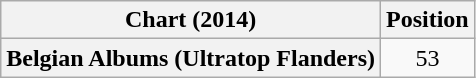<table class="wikitable plainrowheaders" style="text-align:center">
<tr>
<th scope="col">Chart (2014)</th>
<th scope="col">Position</th>
</tr>
<tr>
<th scope="row">Belgian Albums (Ultratop Flanders)</th>
<td>53</td>
</tr>
</table>
